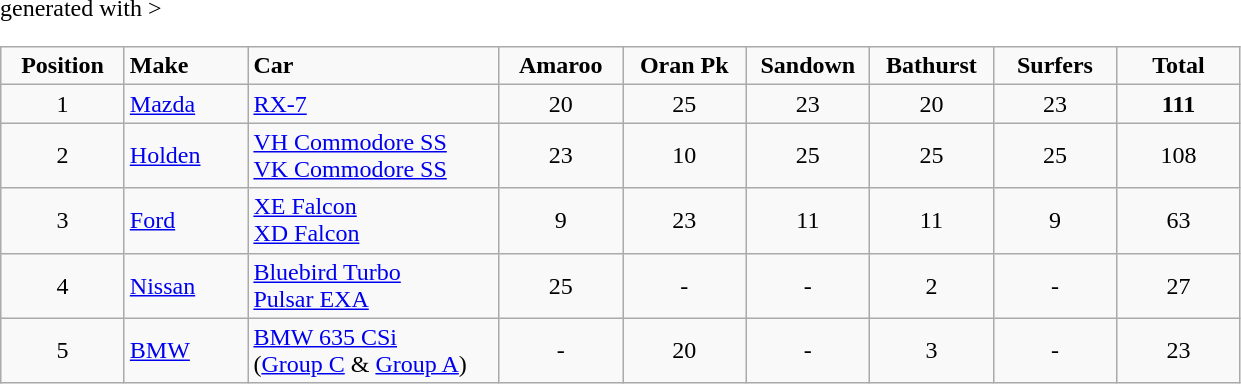<table class="wikitable" <hiddentext>generated with >
<tr style="font-weight:bold">
<td width="75" height="13" align="center">Position</td>
<td width="75">Make</td>
<td width="160">Car</td>
<td width="75" align="center">Amaroo</td>
<td width="75" align="center">Oran Pk</td>
<td width="75" align="center">Sandown</td>
<td width="75" align="center">Bathurst</td>
<td width="75" align="center">Surfers</td>
<td width="75" align="center">Total</td>
</tr>
<tr>
<td height="13" align="center">1</td>
<td><a href='#'>Mazda</a></td>
<td><a href='#'>RX-7</a></td>
<td align="center">20</td>
<td align="center">25</td>
<td align="center">23</td>
<td align="center">20</td>
<td align="center">23</td>
<td align="center"><strong>111</strong></td>
</tr>
<tr>
<td height="13" align="center">2</td>
<td><a href='#'>Holden</a></td>
<td><a href='#'>VH Commodore SS</a><br><a href='#'>VK Commodore SS</a></td>
<td align="center">23</td>
<td align="center">10</td>
<td align="center">25</td>
<td align="center">25</td>
<td align="center">25</td>
<td align="center">108</td>
</tr>
<tr>
<td height="13" align="center">3</td>
<td><a href='#'>Ford</a></td>
<td><a href='#'>XE Falcon</a><br><a href='#'>XD Falcon</a></td>
<td align="center">9</td>
<td align="center">23</td>
<td align="center">11</td>
<td align="center">11</td>
<td align="center">9</td>
<td align="center">63</td>
</tr>
<tr>
<td height="13" align="center">4</td>
<td><a href='#'>Nissan</a></td>
<td><a href='#'>Bluebird Turbo</a><br><a href='#'>Pulsar EXA</a></td>
<td align="center">25</td>
<td align="center">-</td>
<td align="center">-</td>
<td align="center">2</td>
<td align="center">-</td>
<td align="center">27</td>
</tr>
<tr>
<td height="13" align="center">5</td>
<td><a href='#'>BMW</a></td>
<td><a href='#'>BMW 635 CSi</a><br>(<a href='#'>Group C</a> & <a href='#'>Group A</a>)</td>
<td align="center">-</td>
<td align="center">20</td>
<td align="center">-</td>
<td align="center">3</td>
<td align="center">-</td>
<td align="center">23</td>
</tr>
</table>
